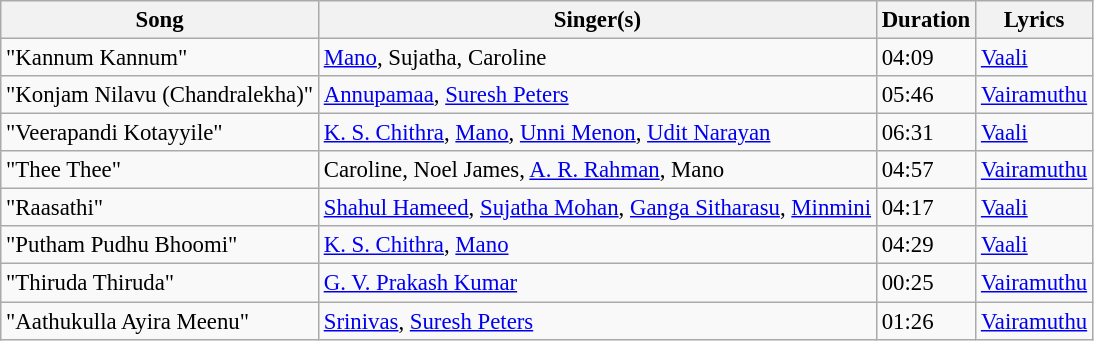<table class="wikitable tracklist" style="font-size:95%;">
<tr>
<th>Song</th>
<th>Singer(s)</th>
<th>Duration</th>
<th>Lyrics</th>
</tr>
<tr>
<td>"Kannum Kannum"</td>
<td><a href='#'>Mano</a>, Sujatha, Caroline</td>
<td>04:09</td>
<td><a href='#'>Vaali</a></td>
</tr>
<tr>
<td>"Konjam Nilavu (Chandralekha)"</td>
<td><a href='#'>Annupamaa</a>, <a href='#'>Suresh Peters</a></td>
<td>05:46</td>
<td><a href='#'>Vairamuthu</a></td>
</tr>
<tr>
<td>"Veerapandi Kotayyile"</td>
<td><a href='#'>K. S. Chithra</a>, <a href='#'>Mano</a>, <a href='#'>Unni Menon</a>, <a href='#'>Udit Narayan</a></td>
<td>06:31</td>
<td><a href='#'>Vaali</a></td>
</tr>
<tr>
<td>"Thee Thee"</td>
<td>Caroline, Noel James, <a href='#'>A. R. Rahman</a>, Mano</td>
<td>04:57</td>
<td><a href='#'>Vairamuthu</a></td>
</tr>
<tr>
<td>"Raasathi"</td>
<td><a href='#'>Shahul Hameed</a>, <a href='#'>Sujatha Mohan</a>, <a href='#'>Ganga Sitharasu</a>, <a href='#'>Minmini</a></td>
<td>04:17</td>
<td><a href='#'>Vaali</a></td>
</tr>
<tr>
<td>"Putham Pudhu Bhoomi"</td>
<td><a href='#'>K. S. Chithra</a>, <a href='#'>Mano</a></td>
<td>04:29</td>
<td><a href='#'>Vaali</a></td>
</tr>
<tr>
<td>"Thiruda Thiruda"</td>
<td><a href='#'>G. V. Prakash Kumar</a></td>
<td>00:25</td>
<td><a href='#'>Vairamuthu</a></td>
</tr>
<tr>
<td>"Aathukulla Ayira Meenu"</td>
<td><a href='#'>Srinivas</a>, <a href='#'>Suresh Peters</a></td>
<td>01:26</td>
<td><a href='#'>Vairamuthu</a></td>
</tr>
</table>
